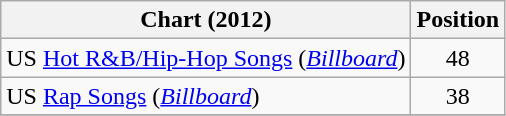<table class="wikitable">
<tr>
<th scope="col">Chart (2012)</th>
<th scope="col">Position</th>
</tr>
<tr>
<td>US <a href='#'>Hot R&B/Hip-Hop Songs</a> (<em><a href='#'>Billboard</a></em>)</td>
<td style="text-align:center;">48</td>
</tr>
<tr>
<td>US <a href='#'>Rap Songs</a> (<em><a href='#'>Billboard</a></em>)</td>
<td style="text-align:center;">38</td>
</tr>
<tr>
</tr>
</table>
